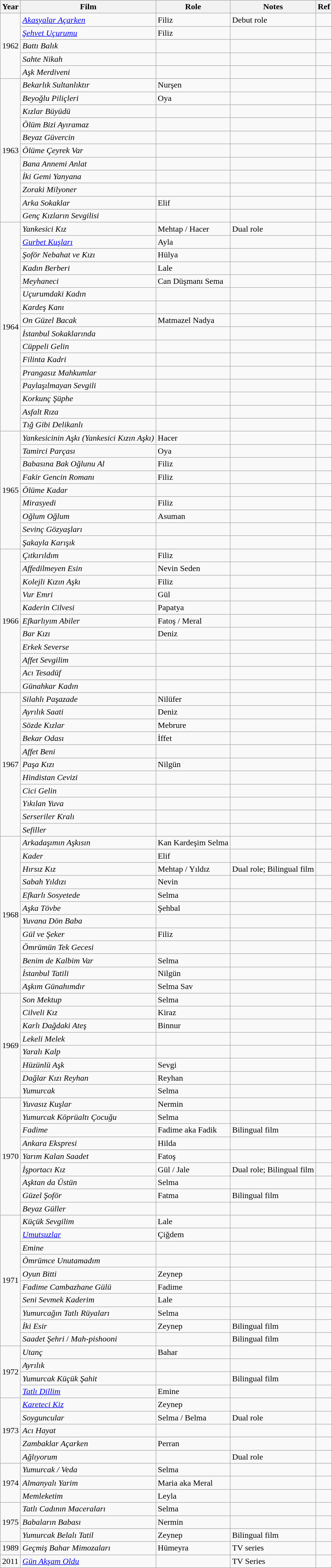<table class="wikitable">
<tr>
<th>Year</th>
<th>Film</th>
<th>Role</th>
<th>Notes</th>
<th>Ref</th>
</tr>
<tr>
<td rowspan="5">1962</td>
<td><em><a href='#'>Akasyalar Açarken</a></em></td>
<td>Filiz</td>
<td>Debut role</td>
<td></td>
</tr>
<tr>
<td><em><a href='#'>Şehvet Uçurumu</a></em></td>
<td>Filiz</td>
<td></td>
<td></td>
</tr>
<tr>
<td><em>Battı Balık</em></td>
<td></td>
<td></td>
<td></td>
</tr>
<tr>
<td><em>Sahte Nikah</em></td>
<td></td>
<td></td>
<td></td>
</tr>
<tr>
<td><em>Aşk Merdiveni</em></td>
<td></td>
<td></td>
<td></td>
</tr>
<tr>
<td rowspan="11">1963</td>
<td><em>Bekarlık Sultanlıktır</em></td>
<td>Nurşen</td>
<td></td>
<td></td>
</tr>
<tr>
<td><em>Beyoğlu Piliçleri</em></td>
<td>Oya</td>
<td></td>
<td></td>
</tr>
<tr>
<td><em>Kızlar Büyüdü</em></td>
<td></td>
<td></td>
<td></td>
</tr>
<tr>
<td><em>Ölüm Bizi Ayıramaz</em></td>
<td></td>
<td></td>
<td></td>
</tr>
<tr>
<td><em>Beyaz Güvercin</em></td>
<td></td>
<td></td>
<td></td>
</tr>
<tr>
<td><em>Ölüme Çeyrek Var</em></td>
<td></td>
<td></td>
<td></td>
</tr>
<tr>
<td><em>Bana Annemi Anlat </em></td>
<td></td>
<td></td>
<td></td>
</tr>
<tr>
<td><em>İki Gemi Yanyana</em></td>
<td></td>
<td></td>
<td></td>
</tr>
<tr>
<td><em>Zoraki Milyoner</em></td>
<td></td>
<td></td>
<td></td>
</tr>
<tr>
<td><em>Arka Sokaklar</em></td>
<td>Elif</td>
<td></td>
<td></td>
</tr>
<tr>
<td><em>Genç Kızların Sevgilisi</em></td>
<td></td>
<td></td>
<td></td>
</tr>
<tr>
<td rowspan="16">1964</td>
<td><em>Yankesici Kız</em></td>
<td>Mehtap / Hacer</td>
<td>Dual role</td>
<td></td>
</tr>
<tr>
<td><em><a href='#'>Gurbet Kuşları</a></em></td>
<td>Ayla</td>
<td></td>
<td></td>
</tr>
<tr>
<td><em>Şoför Nebahat ve Kızı</em></td>
<td>Hülya</td>
<td></td>
<td></td>
</tr>
<tr>
<td><em>Kadın Berberi</em></td>
<td>Lale</td>
<td></td>
<td></td>
</tr>
<tr>
<td><em>Meyhaneci</em></td>
<td>Can Düşmanı Sema</td>
<td></td>
<td></td>
</tr>
<tr>
<td><em>Uçurumdaki Kadın</em></td>
<td></td>
<td></td>
<td></td>
</tr>
<tr>
<td><em>Kardeş Kanı</em></td>
<td></td>
<td></td>
<td></td>
</tr>
<tr>
<td><em>On Güzel Bacak</em></td>
<td>Matmazel Nadya</td>
<td></td>
<td></td>
</tr>
<tr>
<td><em>İstanbul Sokaklarında</em></td>
<td></td>
<td></td>
<td></td>
</tr>
<tr>
<td><em>Cüppeli Gelin</em></td>
<td></td>
<td></td>
<td></td>
</tr>
<tr>
<td><em>Filinta Kadri</em></td>
<td></td>
<td></td>
<td></td>
</tr>
<tr>
<td><em>Prangasız Mahkumlar</em></td>
<td></td>
<td></td>
<td></td>
</tr>
<tr>
<td><em>Paylaşılmayan Sevgili</em></td>
<td></td>
<td></td>
<td></td>
</tr>
<tr>
<td><em>Korkunç Şüphe</em></td>
<td></td>
<td></td>
<td></td>
</tr>
<tr>
<td><em>Asfalt Rıza</em></td>
<td></td>
<td></td>
<td></td>
</tr>
<tr>
<td><em>Tığ Gibi Delikanlı</em></td>
<td></td>
<td></td>
<td></td>
</tr>
<tr>
<td rowspan="9">1965</td>
<td><em>Yankesicinin Aşkı (Yankesici Kızın Aşkı)</em></td>
<td>Hacer</td>
<td></td>
<td></td>
</tr>
<tr>
<td><em>Tamirci Parçası</em></td>
<td>Oya</td>
<td></td>
<td></td>
</tr>
<tr>
<td><em>Babasına Bak Oğlunu Al</em></td>
<td>Filiz</td>
<td></td>
<td></td>
</tr>
<tr>
<td><em>Fakir Gencin Romanı</em></td>
<td>Filiz</td>
<td></td>
<td></td>
</tr>
<tr>
<td><em>Ölüme Kadar</em></td>
<td></td>
<td></td>
<td></td>
</tr>
<tr>
<td><em>Mirasyedi</em></td>
<td>Filiz</td>
<td></td>
<td></td>
</tr>
<tr>
<td><em>Oğlum Oğlum</em></td>
<td>Asuman</td>
<td></td>
<td></td>
</tr>
<tr>
<td><em>Sevinç Gözyaşları</em></td>
<td></td>
<td></td>
<td></td>
</tr>
<tr>
<td><em>Şakayla Karışık</em></td>
<td></td>
<td></td>
<td></td>
</tr>
<tr>
<td rowspan="11">1966</td>
<td><em>Çıtkırıldım</em></td>
<td>Filiz</td>
<td></td>
<td></td>
</tr>
<tr>
<td><em>Affedilmeyen Esin</em></td>
<td>Nevin Seden</td>
<td></td>
<td></td>
</tr>
<tr>
<td><em>Kolejli Kızın Aşkı</em></td>
<td>Filiz</td>
<td></td>
<td></td>
</tr>
<tr>
<td><em>Vur Emri</em></td>
<td>Gül</td>
<td></td>
<td></td>
</tr>
<tr>
<td><em>Kaderin Cilvesi </em></td>
<td>Papatya</td>
<td></td>
<td></td>
</tr>
<tr>
<td><em>Efkarlıyım Abiler</em></td>
<td>Fatoş / Meral</td>
<td></td>
<td></td>
</tr>
<tr>
<td><em>Bar Kızı</em></td>
<td>Deniz</td>
<td></td>
<td></td>
</tr>
<tr>
<td><em>Erkek Severse</em></td>
<td></td>
<td></td>
<td></td>
</tr>
<tr>
<td><em>Affet Sevgilim</em></td>
<td></td>
<td></td>
<td></td>
</tr>
<tr>
<td><em>Acı Tesadüf</em></td>
<td></td>
<td></td>
<td></td>
</tr>
<tr>
<td><em>Günahkar Kadın</em></td>
<td></td>
<td></td>
<td></td>
</tr>
<tr>
<td rowspan="11">1967</td>
<td><em>Silahlı Paşazade</em></td>
<td>Nilüfer</td>
<td></td>
<td></td>
</tr>
<tr>
<td><em>Ayrılık Saati</em></td>
<td>Deniz</td>
<td></td>
<td></td>
</tr>
<tr>
<td><em>Sözde Kızlar</em></td>
<td>Mebrure</td>
<td></td>
<td></td>
</tr>
<tr>
<td><em>Bekar Odası</em></td>
<td>İffet</td>
<td></td>
<td></td>
</tr>
<tr>
<td><em>Affet Beni</em></td>
<td></td>
<td></td>
<td></td>
</tr>
<tr>
<td><em>Paşa Kızı</em></td>
<td>Nilgün</td>
<td></td>
<td></td>
</tr>
<tr>
<td><em>Hindistan Cevizi</em></td>
<td></td>
<td></td>
<td></td>
</tr>
<tr>
<td><em>Cici Gelin</em></td>
<td></td>
<td></td>
<td></td>
</tr>
<tr>
<td><em>Yıkılan Yuva</em></td>
<td></td>
<td></td>
<td></td>
</tr>
<tr>
<td><em>Serseriler Kralı</em></td>
<td></td>
<td></td>
<td></td>
</tr>
<tr>
<td><em>Sefiller</em></td>
<td></td>
<td></td>
<td></td>
</tr>
<tr>
<td rowspan="12">1968</td>
<td><em>Arkadaşımın Aşkısın</em></td>
<td>Kan Kardeşim Selma</td>
<td></td>
<td></td>
</tr>
<tr>
<td><em>Kader</em></td>
<td>Elif</td>
<td></td>
<td></td>
</tr>
<tr>
<td><em>Hırsız Kız</em></td>
<td>Mehtap / Yıldız</td>
<td>Dual role; Bilingual film</td>
<td></td>
</tr>
<tr>
<td><em>Sabah Yıldızı</em></td>
<td>Nevin</td>
<td></td>
<td></td>
</tr>
<tr>
<td><em>Efkarlı Sosyetede</em></td>
<td>Selma</td>
<td></td>
<td></td>
</tr>
<tr>
<td><em>Aşka Tövbe</em></td>
<td>Şehbal</td>
<td></td>
<td></td>
</tr>
<tr>
<td><em>Yuvana Dön Baba</em></td>
<td></td>
<td></td>
<td></td>
</tr>
<tr>
<td><em>Gül ve Şeker</em></td>
<td>Filiz</td>
<td></td>
<td></td>
</tr>
<tr>
<td><em>Ömrümün Tek Gecesi</em></td>
<td></td>
<td></td>
<td></td>
</tr>
<tr>
<td><em>Benim de Kalbim Var</em></td>
<td>Selma</td>
<td></td>
<td></td>
</tr>
<tr>
<td><em>İstanbul Tatili</em></td>
<td>Nilgün</td>
<td></td>
<td></td>
</tr>
<tr>
<td><em>Aşkım Günahımdır</em></td>
<td>Selma Sav</td>
<td></td>
<td></td>
</tr>
<tr>
<td rowspan="8">1969</td>
<td><em>Son Mektup</em></td>
<td>Selma</td>
<td></td>
<td></td>
</tr>
<tr>
<td><em>Cilveli Kız</em></td>
<td>Kiraz</td>
<td></td>
<td></td>
</tr>
<tr>
<td><em>Karlı Dağdaki Ateş</em></td>
<td>Binnur</td>
<td></td>
<td></td>
</tr>
<tr>
<td><em>Lekeli Melek</em></td>
<td></td>
<td></td>
<td></td>
</tr>
<tr>
<td><em>Yaralı Kalp</em></td>
<td></td>
<td></td>
<td></td>
</tr>
<tr>
<td><em>Hüzünlü Aşk</em></td>
<td>Sevgi</td>
<td></td>
<td></td>
</tr>
<tr>
<td><em>Dağlar Kızı Reyhan</em></td>
<td>Reyhan</td>
<td></td>
<td></td>
</tr>
<tr>
<td><em>Yumurcak</em></td>
<td>Selma</td>
<td></td>
<td></td>
</tr>
<tr>
<td rowspan="9">1970</td>
<td><em>Yuvasız Kuşlar</em></td>
<td>Nermin</td>
<td></td>
<td></td>
</tr>
<tr>
<td><em>Yumurcak Köprüaltı Çocuğu</em></td>
<td>Selma</td>
<td></td>
<td></td>
</tr>
<tr>
<td><em>Fadime</em></td>
<td>Fadime aka Fadik</td>
<td>Bilingual film</td>
<td></td>
</tr>
<tr>
<td><em>Ankara Ekspresi</em></td>
<td>Hilda</td>
<td></td>
<td></td>
</tr>
<tr>
<td><em>Yarım Kalan Saadet</em></td>
<td>Fatoş</td>
<td></td>
<td></td>
</tr>
<tr>
<td><em>İşportacı Kız</em></td>
<td>Gül / Jale</td>
<td>Dual role; Bilingual film</td>
<td></td>
</tr>
<tr>
<td><em>Aşktan da Üstün</em></td>
<td>Selma</td>
<td></td>
<td></td>
</tr>
<tr>
<td><em>Güzel Şoför</em></td>
<td>Fatma</td>
<td>Bilingual film</td>
<td></td>
</tr>
<tr>
<td><em>Beyaz Güller</em></td>
<td></td>
<td></td>
<td></td>
</tr>
<tr>
<td rowspan="10">1971</td>
<td><em>Küçük Sevgilim</em></td>
<td>Lale</td>
<td></td>
<td></td>
</tr>
<tr>
<td><em><a href='#'>Umutsuzlar</a></em></td>
<td>Çiğdem</td>
<td></td>
<td></td>
</tr>
<tr>
<td><em>Emine</em></td>
<td></td>
<td></td>
<td></td>
</tr>
<tr>
<td><em>Ömrümce Unutamadım</em></td>
<td></td>
<td></td>
<td></td>
</tr>
<tr>
<td><em>Oyun Bitti</em></td>
<td>Zeynep</td>
<td></td>
<td></td>
</tr>
<tr>
<td><em>Fadime Cambazhane Gülü</em></td>
<td>Fadime</td>
<td></td>
<td></td>
</tr>
<tr>
<td><em>Seni Sevmek Kaderim</em></td>
<td>Lale</td>
<td></td>
<td></td>
</tr>
<tr>
<td><em>Yumurcağın Tatlı Rüyaları</em></td>
<td>Selma</td>
<td></td>
<td></td>
</tr>
<tr>
<td><em>İki Esir</em></td>
<td>Zeynep</td>
<td>Bilingual film</td>
<td></td>
</tr>
<tr>
<td><em>Saadet Şehri</em> / <em>Mah-pishooni</em></td>
<td></td>
<td>Bilingual film</td>
<td></td>
</tr>
<tr>
<td rowspan="4">1972</td>
<td><em>Utanç</em></td>
<td>Bahar</td>
<td></td>
<td></td>
</tr>
<tr>
<td><em>Ayrılık</em></td>
<td></td>
<td></td>
<td></td>
</tr>
<tr>
<td><em>Yumurcak Küçük Şahit</em></td>
<td></td>
<td>Bilingual film</td>
<td></td>
</tr>
<tr>
<td><em><a href='#'>Tatlı Dillim</a></em></td>
<td>Emine</td>
<td></td>
<td></td>
</tr>
<tr>
<td rowspan="5">1973</td>
<td><em><a href='#'>Kareteci Kiz</a></em></td>
<td>Zeynep</td>
<td></td>
<td></td>
</tr>
<tr>
<td><em>Soyguncular</em></td>
<td>Selma / Belma</td>
<td>Dual role</td>
<td></td>
</tr>
<tr>
<td><em>Acı Hayat</em></td>
<td></td>
<td></td>
<td></td>
</tr>
<tr>
<td><em>Zambaklar Açarken</em></td>
<td>Perran</td>
<td></td>
<td></td>
</tr>
<tr>
<td><em>Ağlıyorum</em></td>
<td></td>
<td>Dual role</td>
<td></td>
</tr>
<tr>
<td rowspan="3">1974</td>
<td><em>Yumurcak / Veda</em></td>
<td>Selma</td>
<td></td>
<td></td>
</tr>
<tr>
<td><em>Almanyalı Yarim</em></td>
<td>Maria aka Meral</td>
<td></td>
<td></td>
</tr>
<tr>
<td><em>Memleketim</em></td>
<td>Leyla</td>
<td></td>
<td></td>
</tr>
<tr>
<td rowspan="3">1975</td>
<td><em>Tatlı Cadının Maceraları</em></td>
<td>Selma</td>
<td></td>
<td></td>
</tr>
<tr>
<td><em>Babaların Babası</em></td>
<td>Nermin</td>
<td></td>
<td></td>
</tr>
<tr>
<td><em>Yumurcak Belalı Tatil</em></td>
<td>Zeynep</td>
<td>Bilingual film</td>
<td></td>
</tr>
<tr>
<td>1989</td>
<td><em>Geçmiş Bahar Mimozaları</em></td>
<td>Hümeyra</td>
<td>TV series</td>
<td></td>
</tr>
<tr>
<td>2011</td>
<td><em><a href='#'>Gün Akşam Oldu</a></em></td>
<td></td>
<td>TV Series</td>
<td></td>
</tr>
</table>
